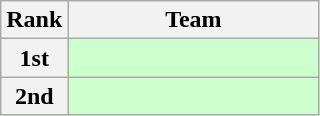<table class="wikitable">
<tr>
<th>Rank</th>
<th width=160px>Team</th>
</tr>
<tr bgcolor=ccffcc>
<th>1st</th>
<td></td>
</tr>
<tr bgcolor=ccffcc>
<th>2nd</th>
<td></td>
</tr>
</table>
